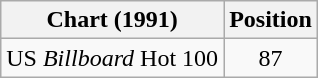<table class="wikitable sortable">
<tr>
<th>Chart (1991)</th>
<th>Position</th>
</tr>
<tr>
<td>US <em>Billboard</em> Hot 100</td>
<td align="center">87</td>
</tr>
</table>
